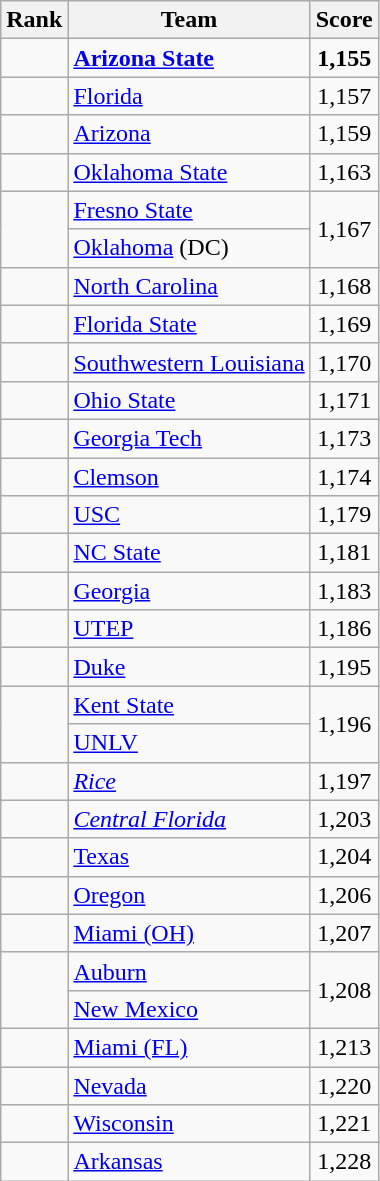<table class="wikitable sortable" style="text-align:center">
<tr>
<th dat-sort-type=number>Rank</th>
<th>Team</th>
<th>Score</th>
</tr>
<tr>
<td></td>
<td align=left><strong><a href='#'>Arizona State</a></strong></td>
<td><strong>1,155</strong></td>
</tr>
<tr>
<td></td>
<td align=left><a href='#'>Florida</a></td>
<td>1,157</td>
</tr>
<tr>
<td></td>
<td align=left><a href='#'>Arizona</a></td>
<td>1,159</td>
</tr>
<tr>
<td></td>
<td align=left><a href='#'>Oklahoma State</a></td>
<td>1,163</td>
</tr>
<tr>
<td rowspan=2></td>
<td align=left><a href='#'>Fresno State</a></td>
<td rowspan=2>1,167</td>
</tr>
<tr>
<td align=left><a href='#'>Oklahoma</a> (DC)</td>
</tr>
<tr>
<td></td>
<td align=left><a href='#'>North Carolina</a></td>
<td>1,168</td>
</tr>
<tr>
<td></td>
<td align=left><a href='#'>Florida State</a></td>
<td>1,169</td>
</tr>
<tr>
<td></td>
<td align=left><a href='#'>Southwestern Louisiana</a></td>
<td>1,170</td>
</tr>
<tr>
<td></td>
<td align=left><a href='#'>Ohio State</a></td>
<td>1,171</td>
</tr>
<tr>
<td></td>
<td align=left><a href='#'>Georgia Tech</a></td>
<td>1,173</td>
</tr>
<tr>
<td></td>
<td align=left><a href='#'>Clemson</a></td>
<td>1,174</td>
</tr>
<tr>
<td></td>
<td align=left><a href='#'>USC</a></td>
<td>1,179</td>
</tr>
<tr>
<td></td>
<td align=left><a href='#'>NC State</a></td>
<td>1,181</td>
</tr>
<tr>
<td></td>
<td align=left><a href='#'>Georgia</a></td>
<td>1,183</td>
</tr>
<tr>
<td></td>
<td align=left><a href='#'>UTEP</a></td>
<td>1,186</td>
</tr>
<tr>
<td></td>
<td align=left><a href='#'>Duke</a></td>
<td>1,195</td>
</tr>
<tr>
<td rowspan=2></td>
<td align=left><a href='#'>Kent State</a></td>
<td rowspan=2>1,196</td>
</tr>
<tr>
<td align=left><a href='#'>UNLV</a></td>
</tr>
<tr>
<td></td>
<td align=left><em><a href='#'>Rice</a></em></td>
<td>1,197</td>
</tr>
<tr>
<td></td>
<td align=left><em><a href='#'>Central Florida</a></em></td>
<td>1,203</td>
</tr>
<tr>
<td></td>
<td align=left><a href='#'>Texas</a></td>
<td>1,204</td>
</tr>
<tr>
<td></td>
<td align=left><a href='#'>Oregon</a></td>
<td>1,206</td>
</tr>
<tr>
<td></td>
<td align=left><a href='#'>Miami (OH)</a></td>
<td>1,207</td>
</tr>
<tr>
<td rowspan=2></td>
<td align=left><a href='#'>Auburn</a></td>
<td rowspan=2>1,208</td>
</tr>
<tr>
<td align=left><a href='#'>New Mexico</a></td>
</tr>
<tr>
<td></td>
<td align=left><a href='#'>Miami (FL)</a></td>
<td>1,213</td>
</tr>
<tr>
<td></td>
<td align=left><a href='#'>Nevada</a></td>
<td>1,220</td>
</tr>
<tr>
<td></td>
<td align=left><a href='#'>Wisconsin</a></td>
<td>1,221</td>
</tr>
<tr>
<td></td>
<td align=left><a href='#'>Arkansas</a></td>
<td>1,228</td>
</tr>
</table>
